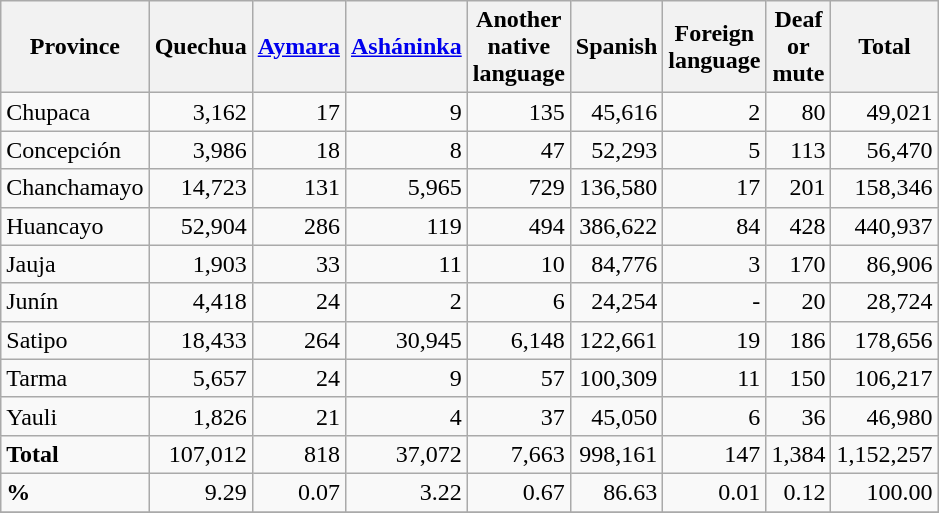<table class="wikitable" style="width:35%;">
<tr>
<th>Province</th>
<th>Quechua</th>
<th><a href='#'>Aymara</a></th>
<th><a href='#'>Asháninka</a></th>
<th>Another native language</th>
<th>Spanish</th>
<th>Foreign language</th>
<th>Deaf or mute</th>
<th>Total</th>
</tr>
<tr>
<td>Chupaca</td>
<td align="right">3,162</td>
<td align="right">17</td>
<td align="right">9</td>
<td align="right">135</td>
<td align="right">45,616</td>
<td align="right">2</td>
<td align="right">80</td>
<td align="right">49,021</td>
</tr>
<tr>
<td>Concepción</td>
<td align="right">3,986</td>
<td align="right">18</td>
<td align="right">8</td>
<td align="right">47</td>
<td align="right">52,293</td>
<td align="right">5</td>
<td align="right">113</td>
<td align="right">56,470</td>
</tr>
<tr>
<td>Chanchamayo</td>
<td align="right">14,723</td>
<td align="right">131</td>
<td align="right">5,965</td>
<td align="right">729</td>
<td align="right">136,580</td>
<td align="right">17</td>
<td align="right">201</td>
<td align="right">158,346</td>
</tr>
<tr>
<td>Huancayo</td>
<td align="right">52,904</td>
<td align="right">286</td>
<td align="right">119</td>
<td align="right">494</td>
<td align="right">386,622</td>
<td align="right">84</td>
<td align="right">428</td>
<td align="right">440,937</td>
</tr>
<tr>
<td>Jauja</td>
<td align="right">1,903</td>
<td align="right">33</td>
<td align="right">11</td>
<td align="right">10</td>
<td align="right">84,776</td>
<td align="right">3</td>
<td align="right">170</td>
<td align="right">86,906</td>
</tr>
<tr>
<td>Junín</td>
<td align="right">4,418</td>
<td align="right">24</td>
<td align="right">2</td>
<td align="right">6</td>
<td align="right">24,254</td>
<td align="right">-</td>
<td align="right">20</td>
<td align="right">28,724</td>
</tr>
<tr>
<td>Satipo</td>
<td align="right">18,433</td>
<td align="right">264</td>
<td align="right">30,945</td>
<td align="right">6,148</td>
<td align="right">122,661</td>
<td align="right">19</td>
<td align="right">186</td>
<td align="right">178,656</td>
</tr>
<tr>
<td>Tarma</td>
<td align="right">5,657</td>
<td align="right">24</td>
<td align="right">9</td>
<td align="right">57</td>
<td align="right">100,309</td>
<td align="right">11</td>
<td align="right">150</td>
<td align="right">106,217</td>
</tr>
<tr>
<td>Yauli</td>
<td align="right">1,826</td>
<td align="right">21</td>
<td align="right">4</td>
<td align="right">37</td>
<td align="right">45,050</td>
<td align="right">6</td>
<td align="right">36</td>
<td align="right">46,980</td>
</tr>
<tr>
<td><strong>Total</strong></td>
<td align="right">107,012</td>
<td align="right">818</td>
<td align="right">37,072</td>
<td align="right">7,663</td>
<td align="right">998,161</td>
<td align="right">147</td>
<td align="right">1,384</td>
<td align="right">1,152,257</td>
</tr>
<tr>
<td><strong>%</strong></td>
<td align="right">9.29</td>
<td align="right">0.07</td>
<td align="right">3.22</td>
<td align="right">0.67</td>
<td align="right">86.63</td>
<td align="right">0.01</td>
<td align="right">0.12</td>
<td align="right">100.00</td>
</tr>
<tr>
</tr>
</table>
